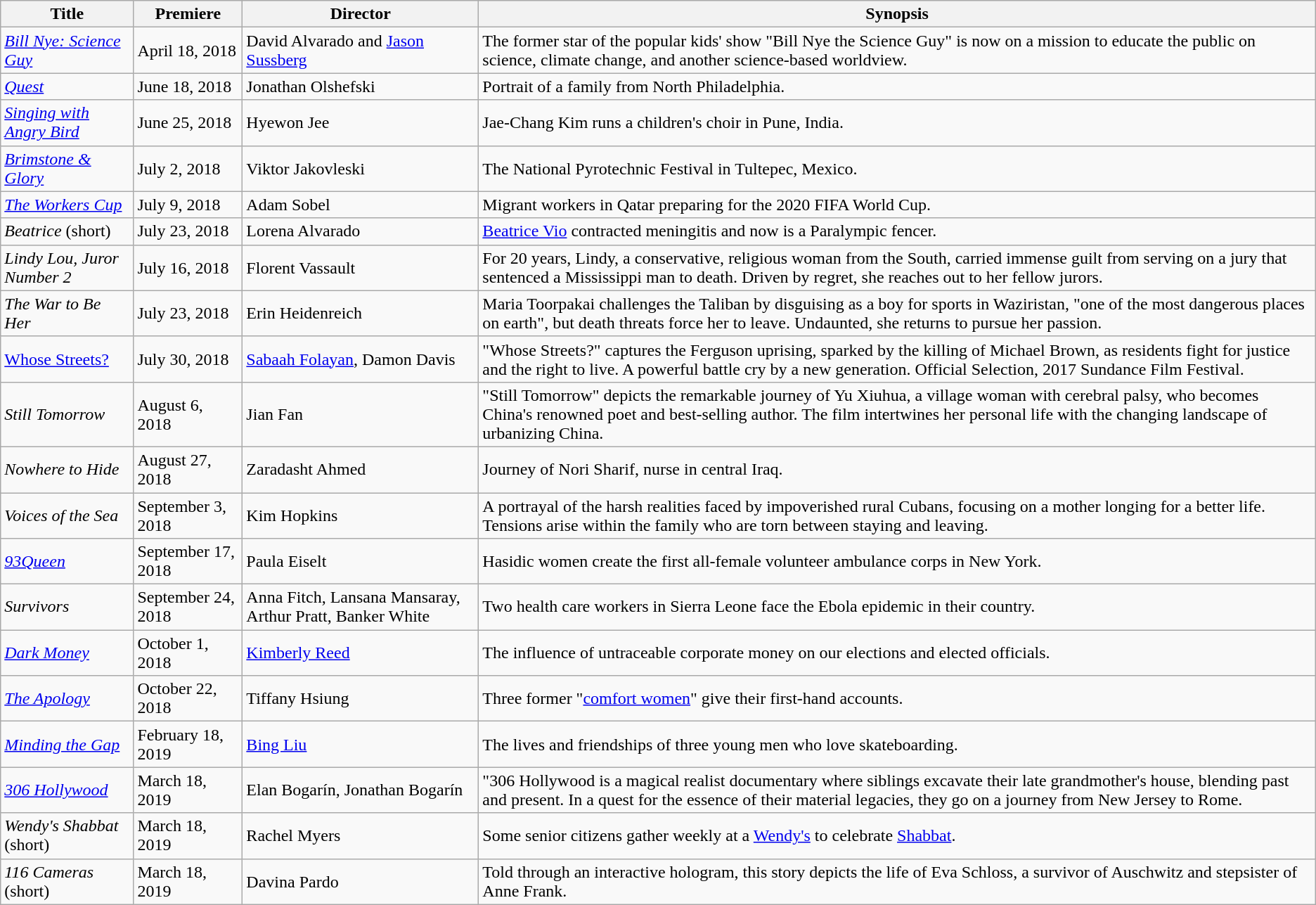<table class="wikitable sortable">
<tr>
<th>Title</th>
<th>Premiere</th>
<th>Director</th>
<th>Synopsis</th>
</tr>
<tr>
<td><em><a href='#'>Bill Nye: Science Guy</a></em></td>
<td>April 18, 2018</td>
<td>David Alvarado and <a href='#'>Jason Sussberg</a></td>
<td>The former star of the popular kids' show "Bill Nye the Science Guy" is now on a mission to educate the public on science, climate change, and another science-based worldview.</td>
</tr>
<tr>
<td><em><a href='#'>Quest</a></em></td>
<td>June 18, 2018</td>
<td>Jonathan Olshefski</td>
<td>Portrait of a family from North Philadelphia.</td>
</tr>
<tr>
<td><em><a href='#'>Singing with Angry Bird</a></em></td>
<td>June 25, 2018</td>
<td>Hyewon Jee</td>
<td>Jae-Chang Kim runs a children's choir in Pune, India.</td>
</tr>
<tr>
<td><em><a href='#'>Brimstone & Glory</a></em></td>
<td>July 2, 2018</td>
<td>Viktor Jakovleski</td>
<td>The National Pyrotechnic Festival in Tultepec, Mexico.</td>
</tr>
<tr>
<td><em><a href='#'>The Workers Cup</a></em></td>
<td>July 9, 2018</td>
<td>Adam Sobel</td>
<td>Migrant workers in Qatar preparing for the 2020 FIFA World Cup.</td>
</tr>
<tr>
<td><em>Beatrice</em> (short)</td>
<td>July 23, 2018</td>
<td>Lorena Alvarado</td>
<td><a href='#'>Beatrice Vio</a> contracted meningitis and now is a Paralympic fencer.</td>
</tr>
<tr>
<td><em>Lindy Lou, Juror Number 2</em></td>
<td>July 16, 2018</td>
<td>Florent Vassault</td>
<td>For 20 years, Lindy, a conservative, religious woman from the South, carried immense guilt from serving on a jury that sentenced a Mississippi man to death. Driven by regret, she reaches out to her fellow jurors.</td>
</tr>
<tr>
<td><em>The War to Be Her</em></td>
<td>July 23, 2018</td>
<td>Erin Heidenreich</td>
<td>Maria Toorpakai challenges the Taliban by disguising as a boy for sports in Waziristan, "one of the most dangerous places on earth", but death threats force her to leave. Undaunted, she returns to pursue her passion.</td>
</tr>
<tr>
<td><a href='#'>Whose Streets?</a></td>
<td>July 30, 2018</td>
<td><a href='#'>Sabaah Folayan</a>, Damon Davis</td>
<td>"Whose Streets?" captures the Ferguson uprising, sparked by the killing of Michael Brown, as residents fight for justice and the right to live. A powerful battle cry by a new generation. Official Selection, 2017 Sundance Film Festival.</td>
</tr>
<tr>
<td><em>Still Tomorrow</em></td>
<td>August 6, 2018</td>
<td>Jian Fan</td>
<td>"Still Tomorrow" depicts the remarkable journey of Yu Xiuhua, a village woman with cerebral palsy, who becomes China's renowned poet and best-selling author. The film intertwines her personal life with the changing landscape of urbanizing China.</td>
</tr>
<tr>
<td><em>Nowhere to Hide</em></td>
<td>August 27, 2018</td>
<td>Zaradasht Ahmed</td>
<td>Journey of Nori Sharif, nurse in central Iraq.</td>
</tr>
<tr>
<td><em>Voices of the Sea</em></td>
<td>September 3, 2018</td>
<td>Kim Hopkins</td>
<td>A portrayal of the harsh realities faced by impoverished rural Cubans, focusing on a mother longing for a better life. Tensions arise within the family who are torn between staying and leaving.</td>
</tr>
<tr>
<td><em><a href='#'>93Queen</a></em></td>
<td>September 17, 2018</td>
<td>Paula Eiselt</td>
<td>Hasidic women create the first all-female volunteer ambulance corps in New York.</td>
</tr>
<tr>
<td><em>Survivors</em></td>
<td>September 24, 2018</td>
<td>Anna Fitch, Lansana Mansaray, Arthur Pratt, Banker White</td>
<td>Two health care workers in Sierra Leone face the Ebola epidemic in their country.</td>
</tr>
<tr>
<td><em><a href='#'>Dark Money</a></em></td>
<td>October 1, 2018</td>
<td><a href='#'>Kimberly Reed</a></td>
<td>The influence of untraceable corporate money on our elections and elected officials.</td>
</tr>
<tr>
<td><em><a href='#'>The Apology</a></em></td>
<td>October 22, 2018</td>
<td>Tiffany Hsiung</td>
<td>Three former "<a href='#'>comfort women</a>" give their first-hand accounts.</td>
</tr>
<tr>
<td><em><a href='#'>Minding the Gap</a></em></td>
<td>February 18, 2019</td>
<td><a href='#'>Bing Liu</a></td>
<td>The lives and friendships of three young men who love skateboarding.</td>
</tr>
<tr>
<td><em><a href='#'>306 Hollywood</a></em></td>
<td>March 18, 2019</td>
<td>Elan Bogarín, Jonathan Bogarín</td>
<td>"306 Hollywood is a magical realist documentary where siblings excavate their late grandmother's house, blending past and present. In a quest for the essence of their material legacies, they go on a journey from New Jersey to Rome.</td>
</tr>
<tr>
<td><em>Wendy's Shabbat</em> (short)</td>
<td>March 18, 2019</td>
<td>Rachel Myers</td>
<td>Some senior citizens gather weekly at a <a href='#'>Wendy's</a> to celebrate <a href='#'>Shabbat</a>.</td>
</tr>
<tr>
<td><em>116 Cameras</em> (short)</td>
<td>March 18, 2019</td>
<td>Davina Pardo</td>
<td>Told through an interactive hologram, this story depicts the life of Eva Schloss, a survivor of Auschwitz and stepsister of Anne Frank.</td>
</tr>
</table>
